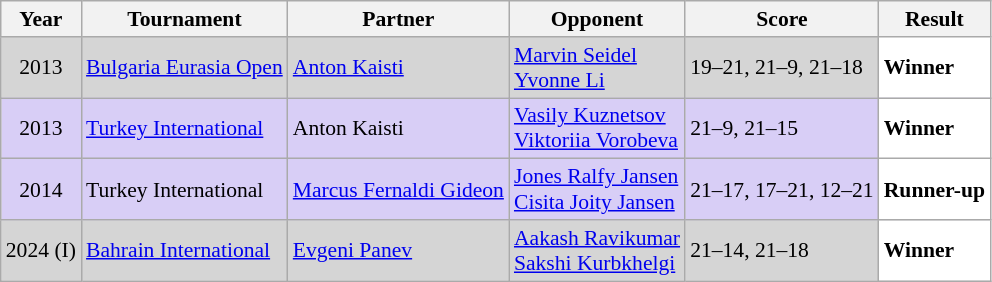<table class="sortable wikitable" style="font-size: 90%;">
<tr>
<th>Year</th>
<th>Tournament</th>
<th>Partner</th>
<th>Opponent</th>
<th>Score</th>
<th>Result</th>
</tr>
<tr style="background:#D5D5D5">
<td align="center">2013</td>
<td align="left"><a href='#'>Bulgaria Eurasia Open</a></td>
<td align="left"> <a href='#'>Anton Kaisti</a></td>
<td align="left"> <a href='#'>Marvin Seidel</a><br> <a href='#'>Yvonne Li</a></td>
<td align="left">19–21, 21–9, 21–18</td>
<td style="text-align:left; background:white"> <strong>Winner</strong></td>
</tr>
<tr style="background:#D8CEF6">
<td align="center">2013</td>
<td align="left"><a href='#'>Turkey International</a></td>
<td align="left"> Anton Kaisti</td>
<td align="left"> <a href='#'>Vasily Kuznetsov</a><br> <a href='#'>Viktoriia Vorobeva</a></td>
<td align="left">21–9, 21–15</td>
<td style="text-align:left; background:white"> <strong>Winner</strong></td>
</tr>
<tr style="background:#D8CEF6">
<td align="center">2014</td>
<td align="left">Turkey International</td>
<td align="left"> <a href='#'>Marcus Fernaldi Gideon</a></td>
<td align="left"> <a href='#'>Jones Ralfy Jansen</a><br> <a href='#'>Cisita Joity Jansen</a></td>
<td align="left">21–17, 17–21, 12–21</td>
<td style="text-align:left; background:white"> <strong>Runner-up</strong></td>
</tr>
<tr style="background:#D5D5D5">
<td align="center">2024 (I)</td>
<td align="left"><a href='#'>Bahrain International</a></td>
<td align="left"> <a href='#'>Evgeni Panev</a></td>
<td align="left"> <a href='#'>Aakash Ravikumar</a><br> <a href='#'>Sakshi Kurbkhelgi</a></td>
<td align="left">21–14, 21–18</td>
<td style="text-align:left; background:white"> <strong>Winner</strong></td>
</tr>
</table>
